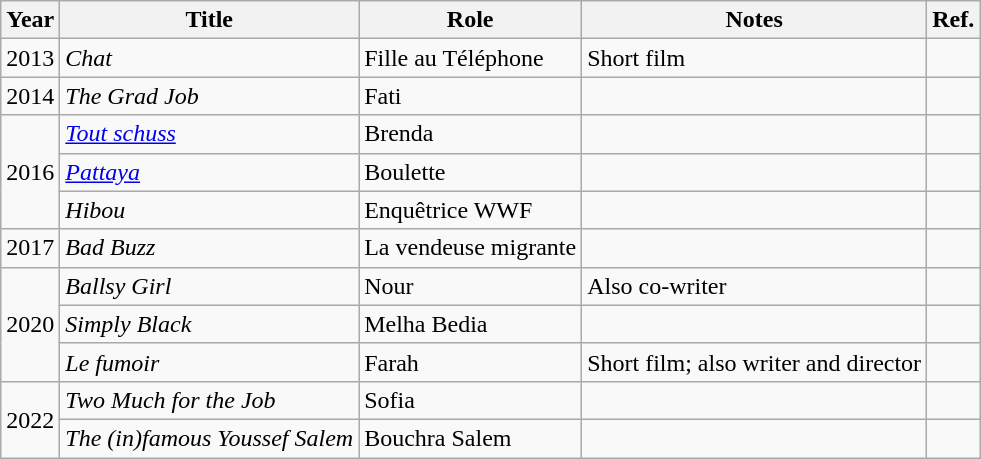<table class="wikitable">
<tr>
<th>Year</th>
<th>Title</th>
<th>Role</th>
<th class="unsortable">Notes</th>
<th>Ref.</th>
</tr>
<tr>
<td>2013</td>
<td><em>Chat</em></td>
<td>Fille au Téléphone</td>
<td>Short film</td>
<td></td>
</tr>
<tr>
<td>2014</td>
<td><em>The Grad Job</em></td>
<td>Fati</td>
<td></td>
<td></td>
</tr>
<tr>
<td rowspan="3">2016</td>
<td><em><a href='#'>Tout schuss</a></em></td>
<td>Brenda</td>
<td></td>
<td></td>
</tr>
<tr>
<td><em><a href='#'>Pattaya</a></em></td>
<td>Boulette</td>
<td></td>
<td></td>
</tr>
<tr>
<td><em>Hibou</em></td>
<td>Enquêtrice WWF</td>
<td></td>
<td></td>
</tr>
<tr>
<td>2017</td>
<td><em>Bad Buzz</em></td>
<td>La vendeuse migrante</td>
<td></td>
<td></td>
</tr>
<tr>
<td rowspan="3">2020</td>
<td><em>Ballsy Girl</em></td>
<td>Nour</td>
<td>Also co-writer</td>
<td></td>
</tr>
<tr>
<td><em>Simply Black</em></td>
<td>Melha Bedia</td>
<td></td>
<td></td>
</tr>
<tr>
<td><em>Le fumoir</em></td>
<td>Farah</td>
<td>Short film; also writer and director</td>
<td></td>
</tr>
<tr>
<td rowspan="2">2022</td>
<td><em>Two Much for the Job</em></td>
<td>Sofia</td>
<td></td>
<td></td>
</tr>
<tr>
<td><em>The (in)famous Youssef Salem</em></td>
<td>Bouchra Salem</td>
<td></td>
<td></td>
</tr>
</table>
